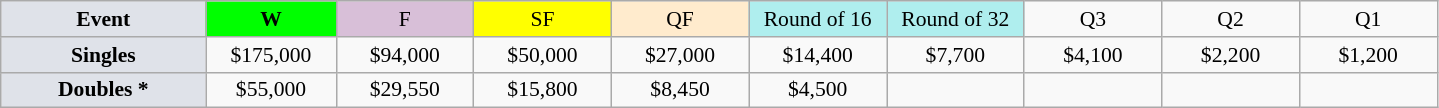<table class=wikitable style=font-size:90%;text-align:center>
<tr>
<td style="width:130px; background:#dfe2e9;"><strong>Event</strong></td>
<td style="width:80px; background:lime;"><strong>W</strong></td>
<td style="width:85px; background:thistle;">F</td>
<td style="width:85px; background:#ff0;">SF</td>
<td style="width:85px; background:#ffebcd;">QF</td>
<td style="width:85px; background:#afeeee;">Round of 16</td>
<td style="width:85px; background:#afeeee;">Round of 32</td>
<td width=85>Q3</td>
<td width=85>Q2</td>
<td width=85>Q1</td>
</tr>
<tr>
<td style="background:#dfe2e9;"><strong>Singles</strong></td>
<td>$175,000</td>
<td>$94,000</td>
<td>$50,000</td>
<td>$27,000</td>
<td>$14,400</td>
<td>$7,700</td>
<td>$4,100</td>
<td>$2,200</td>
<td>$1,200</td>
</tr>
<tr>
<td style="background:#dfe2e9;"><strong>Doubles *</strong></td>
<td>$55,000</td>
<td>$29,550</td>
<td>$15,800</td>
<td>$8,450</td>
<td>$4,500</td>
<td></td>
<td></td>
<td></td>
<td></td>
</tr>
</table>
